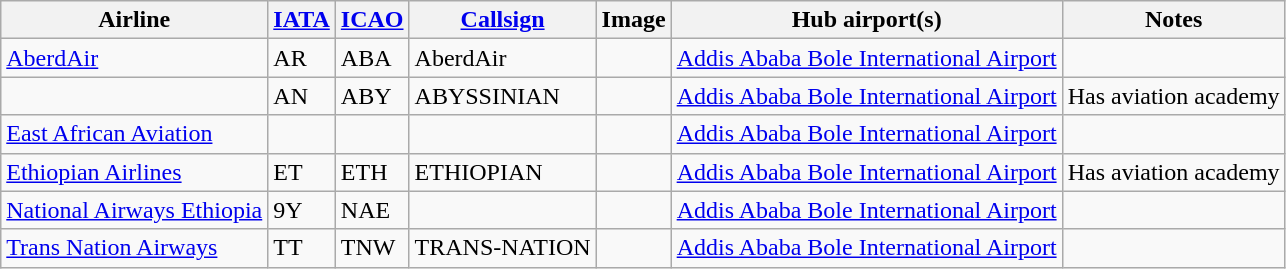<table class="wikitable sortable" style="border: 0; cellpadding: 2; cellspacing: 3;">
<tr valign="middle">
<th>Airline</th>
<th><a href='#'>IATA</a></th>
<th><a href='#'>ICAO</a></th>
<th><a href='#'>Callsign</a></th>
<th>Image</th>
<th>Hub airport(s)</th>
<th class="unsortable">Notes</th>
</tr>
<tr>
<td><a href='#'>AberdAir</a></td>
<td>AR</td>
<td>ABA</td>
<td>AberdAir</td>
<td></td>
<td><a href='#'>Addis Ababa Bole International Airport</a></td>
<td></td>
</tr>
<tr>
<td></td>
<td>AN</td>
<td>ABY</td>
<td>ABYSSINIAN</td>
<td></td>
<td><a href='#'>Addis Ababa Bole International Airport</a></td>
<td>Has aviation academy</td>
</tr>
<tr>
<td><a href='#'>East African Aviation</a></td>
<td></td>
<td></td>
<td></td>
<td></td>
<td><a href='#'>Addis Ababa Bole International Airport</a></td>
<td></td>
</tr>
<tr>
<td><a href='#'>Ethiopian Airlines</a></td>
<td>ET</td>
<td>ETH</td>
<td>ETHIOPIAN</td>
<td></td>
<td><a href='#'>Addis Ababa Bole International Airport</a></td>
<td>Has aviation academy</td>
</tr>
<tr>
<td><a href='#'>National Airways Ethiopia</a></td>
<td>9Y</td>
<td>NAE</td>
<td></td>
<td></td>
<td><a href='#'>Addis Ababa Bole International Airport</a></td>
<td></td>
</tr>
<tr>
<td><a href='#'>Trans Nation Airways</a></td>
<td>TT</td>
<td>TNW</td>
<td>TRANS-NATION</td>
<td></td>
<td><a href='#'>Addis Ababa Bole International Airport</a></td>
<td></td>
</tr>
</table>
